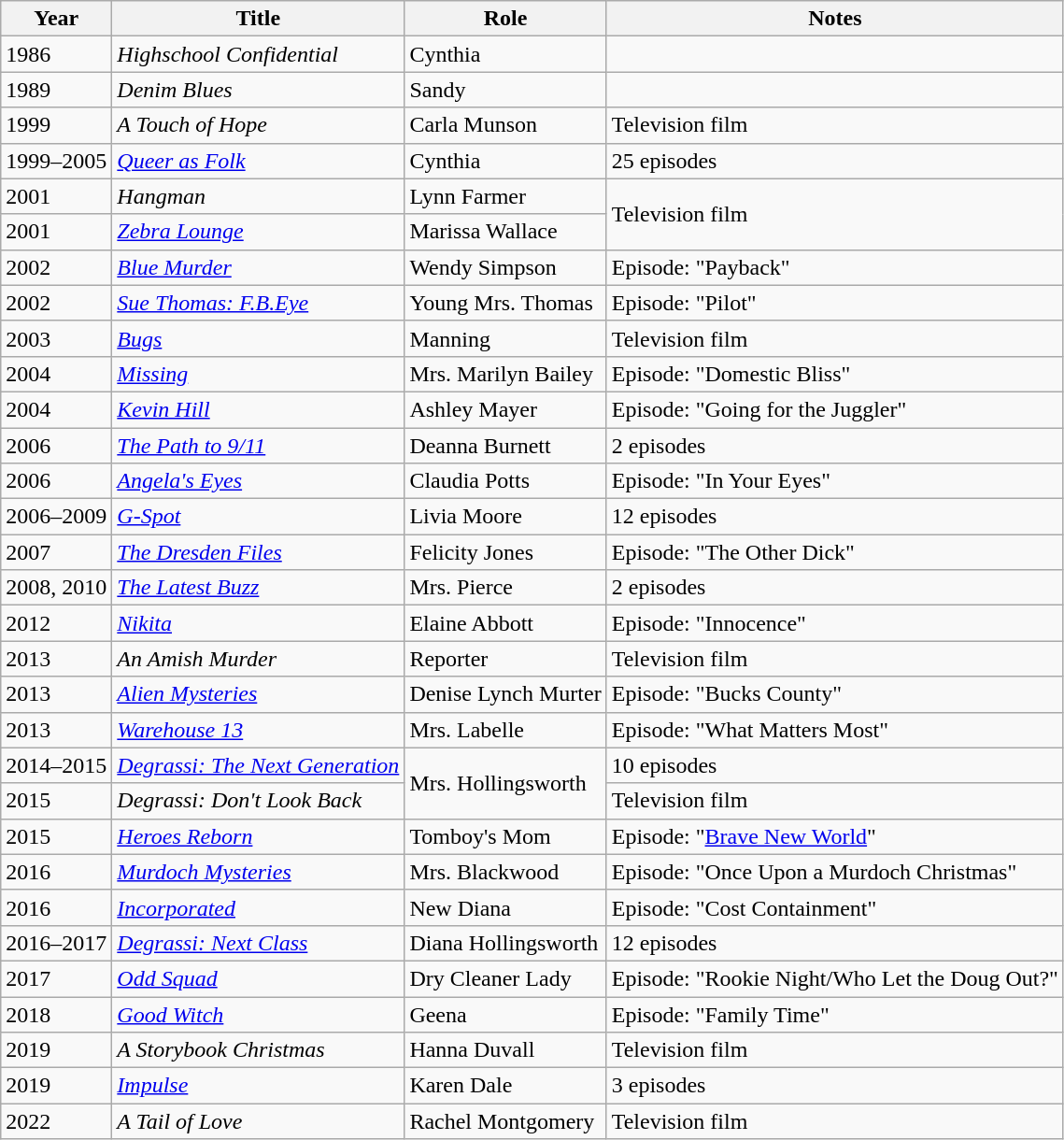<table class="wikitable sortable">
<tr>
<th>Year</th>
<th>Title</th>
<th>Role</th>
<th class="unsortable">Notes</th>
</tr>
<tr>
<td>1986</td>
<td><em>Highschool Confidential</em></td>
<td>Cynthia</td>
<td></td>
</tr>
<tr>
<td>1989</td>
<td><em>Denim Blues</em></td>
<td>Sandy</td>
<td></td>
</tr>
<tr>
<td>1999</td>
<td data-sort-value="Touch of Hope, A"><em>A Touch of Hope</em></td>
<td>Carla Munson</td>
<td>Television film</td>
</tr>
<tr>
<td>1999–2005</td>
<td><a href='#'><em>Queer as Folk</em></a></td>
<td>Cynthia</td>
<td>25 episodes</td>
</tr>
<tr>
<td>2001</td>
<td><em>Hangman</em></td>
<td>Lynn Farmer</td>
<td rowspan="2">Television film</td>
</tr>
<tr>
<td>2001</td>
<td><em><a href='#'>Zebra Lounge</a></em></td>
<td>Marissa Wallace</td>
</tr>
<tr>
<td>2002</td>
<td><a href='#'><em>Blue Murder</em></a></td>
<td>Wendy Simpson</td>
<td>Episode: "Payback"</td>
</tr>
<tr>
<td>2002</td>
<td><em><a href='#'>Sue Thomas: F.B.Eye</a></em></td>
<td>Young Mrs. Thomas</td>
<td>Episode: "Pilot"</td>
</tr>
<tr>
<td>2003</td>
<td><a href='#'><em>Bugs</em></a></td>
<td>Manning</td>
<td>Television film</td>
</tr>
<tr>
<td>2004</td>
<td><a href='#'><em>Missing</em></a></td>
<td>Mrs. Marilyn Bailey</td>
<td>Episode: "Domestic Bliss"</td>
</tr>
<tr>
<td>2004</td>
<td><em><a href='#'>Kevin Hill</a></em></td>
<td>Ashley Mayer</td>
<td>Episode: "Going for the Juggler"</td>
</tr>
<tr>
<td>2006</td>
<td data-sort-value="Path to 9/11, The"><em><a href='#'>The Path to 9/11</a></em></td>
<td>Deanna Burnett</td>
<td>2 episodes</td>
</tr>
<tr>
<td>2006</td>
<td><em><a href='#'>Angela's Eyes</a></em></td>
<td>Claudia Potts</td>
<td>Episode: "In Your Eyes"</td>
</tr>
<tr>
<td>2006–2009</td>
<td><a href='#'><em>G-Spot</em></a></td>
<td>Livia Moore</td>
<td>12 episodes</td>
</tr>
<tr>
<td>2007</td>
<td data-sort-value="Dresden Files, The"><a href='#'><em>The Dresden Files</em></a></td>
<td>Felicity Jones</td>
<td>Episode: "The Other Dick"</td>
</tr>
<tr>
<td>2008, 2010</td>
<td data-sort-value="Latest Buzz, The"><em><a href='#'>The Latest Buzz</a></em></td>
<td>Mrs. Pierce</td>
<td>2 episodes</td>
</tr>
<tr>
<td>2012</td>
<td><a href='#'><em>Nikita</em></a></td>
<td>Elaine Abbott</td>
<td>Episode: "Innocence"</td>
</tr>
<tr>
<td>2013</td>
<td><em>An Amish Murder</em></td>
<td>Reporter</td>
<td>Television film</td>
</tr>
<tr>
<td>2013</td>
<td><em><a href='#'>Alien Mysteries</a></em></td>
<td>Denise Lynch Murter</td>
<td>Episode: "Bucks County"</td>
</tr>
<tr>
<td>2013</td>
<td><em><a href='#'>Warehouse 13</a></em></td>
<td>Mrs. Labelle</td>
<td>Episode: "What Matters Most"</td>
</tr>
<tr>
<td>2014–2015</td>
<td><em><a href='#'>Degrassi: The Next Generation</a></em></td>
<td rowspan="2">Mrs. Hollingsworth</td>
<td>10 episodes</td>
</tr>
<tr>
<td>2015</td>
<td><em>Degrassi: Don't Look Back</em></td>
<td>Television film</td>
</tr>
<tr>
<td>2015</td>
<td><a href='#'><em>Heroes Reborn</em></a></td>
<td>Tomboy's Mom</td>
<td>Episode: "<a href='#'>Brave New World</a>"</td>
</tr>
<tr>
<td>2016</td>
<td><em><a href='#'>Murdoch Mysteries</a></em></td>
<td>Mrs. Blackwood</td>
<td>Episode: "Once Upon a Murdoch Christmas"</td>
</tr>
<tr>
<td>2016</td>
<td><a href='#'><em>Incorporated</em></a></td>
<td>New Diana</td>
<td>Episode: "Cost Containment"</td>
</tr>
<tr>
<td>2016–2017</td>
<td><em><a href='#'>Degrassi: Next Class</a></em></td>
<td>Diana Hollingsworth</td>
<td>12 episodes</td>
</tr>
<tr>
<td>2017</td>
<td><em><a href='#'>Odd Squad</a></em></td>
<td>Dry Cleaner Lady</td>
<td>Episode: "Rookie Night/Who Let the Doug Out?"</td>
</tr>
<tr>
<td>2018</td>
<td><a href='#'><em>Good Witch</em></a></td>
<td>Geena</td>
<td>Episode: "Family Time"</td>
</tr>
<tr>
<td>2019</td>
<td data-sort-value="Storybook Christmas, A"><em>A Storybook Christmas</em></td>
<td>Hanna Duvall</td>
<td>Television film</td>
</tr>
<tr>
<td>2019</td>
<td><a href='#'><em>Impulse</em></a></td>
<td>Karen Dale</td>
<td>3 episodes</td>
</tr>
<tr>
<td>2022</td>
<td data-sort-value="Tail of Love, A"><em>A Tail of Love</em></td>
<td>Rachel Montgomery</td>
<td>Television film</td>
</tr>
</table>
